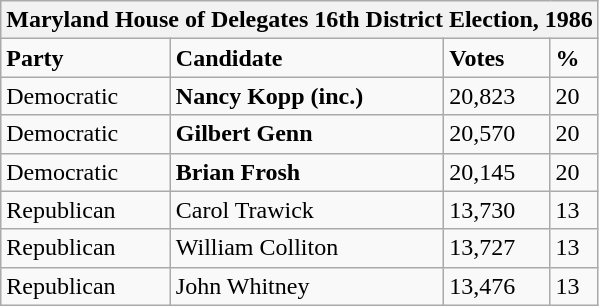<table class="wikitable">
<tr>
<th colspan="4">Maryland House of Delegates 16th District Election, 1986</th>
</tr>
<tr>
<td><strong>Party</strong></td>
<td><strong>Candidate</strong></td>
<td><strong>Votes</strong></td>
<td><strong>%</strong></td>
</tr>
<tr>
<td>Democratic</td>
<td><strong>Nancy Kopp (inc.)</strong></td>
<td>20,823</td>
<td>20</td>
</tr>
<tr>
<td>Democratic</td>
<td><strong>Gilbert Genn</strong></td>
<td>20,570</td>
<td>20</td>
</tr>
<tr>
<td>Democratic</td>
<td><strong>Brian Frosh</strong></td>
<td>20,145</td>
<td>20</td>
</tr>
<tr>
<td>Republican</td>
<td>Carol Trawick</td>
<td>13,730</td>
<td>13</td>
</tr>
<tr>
<td>Republican</td>
<td>William Colliton</td>
<td>13,727</td>
<td>13</td>
</tr>
<tr>
<td>Republican</td>
<td>John Whitney</td>
<td>13,476</td>
<td>13</td>
</tr>
</table>
